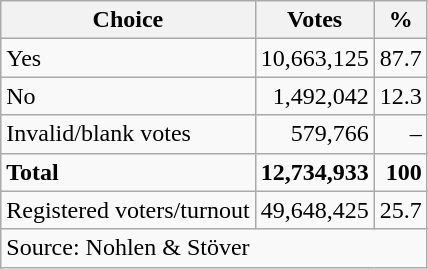<table class=wikitable style=text-align:right>
<tr>
<th>Choice</th>
<th>Votes</th>
<th>%</th>
</tr>
<tr>
<td align=left>Yes</td>
<td>10,663,125</td>
<td>87.7</td>
</tr>
<tr>
<td align=left>No</td>
<td>1,492,042</td>
<td>12.3</td>
</tr>
<tr>
<td align=left>Invalid/blank votes</td>
<td>579,766</td>
<td>–</td>
</tr>
<tr>
<td align=left><strong>Total</strong></td>
<td><strong>12,734,933</strong></td>
<td><strong>100</strong></td>
</tr>
<tr>
<td align=left>Registered voters/turnout</td>
<td>49,648,425</td>
<td>25.7</td>
</tr>
<tr>
<td align=left colspan=3>Source: Nohlen & Stöver</td>
</tr>
</table>
